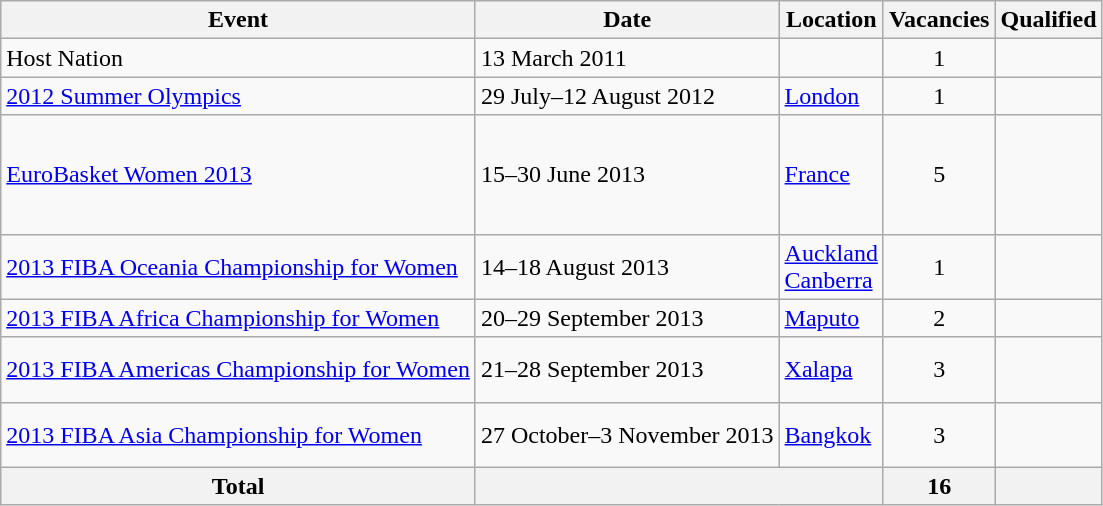<table class="wikitable">
<tr>
<th>Event</th>
<th>Date</th>
<th>Location</th>
<th>Vacancies</th>
<th>Qualified</th>
</tr>
<tr>
<td>Host Nation</td>
<td>13 March 2011</td>
<td></td>
<td align=center>1</td>
<td></td>
</tr>
<tr>
<td><a href='#'>2012 Summer Olympics</a></td>
<td>29 July–12 August 2012</td>
<td> <a href='#'>London</a></td>
<td align=center>1</td>
<td></td>
</tr>
<tr>
<td><a href='#'>EuroBasket Women 2013</a></td>
<td>15–30 June 2013</td>
<td> <a href='#'>France</a></td>
<td align=center>5</td>
<td><br><br><br><br></td>
</tr>
<tr>
<td><a href='#'>2013 FIBA Oceania Championship for Women</a></td>
<td>14–18 August 2013</td>
<td> <a href='#'>Auckland</a><br> <a href='#'>Canberra</a></td>
<td align=center>1</td>
<td></td>
</tr>
<tr>
<td><a href='#'>2013 FIBA Africa Championship for Women</a></td>
<td>20–29 September 2013</td>
<td> <a href='#'>Maputo</a></td>
<td align=center>2</td>
<td><br></td>
</tr>
<tr>
<td><a href='#'>2013 FIBA Americas Championship for Women</a></td>
<td>21–28 September 2013</td>
<td> <a href='#'>Xalapa</a></td>
<td align=center>3</td>
<td><br><br></td>
</tr>
<tr>
<td><a href='#'>2013 FIBA Asia Championship for Women</a></td>
<td>27 October–3 November 2013</td>
<td> <a href='#'>Bangkok</a></td>
<td align=center>3</td>
<td><br><br></td>
</tr>
<tr>
<th>Total</th>
<th colspan="2"></th>
<th>16</th>
<th></th>
</tr>
</table>
